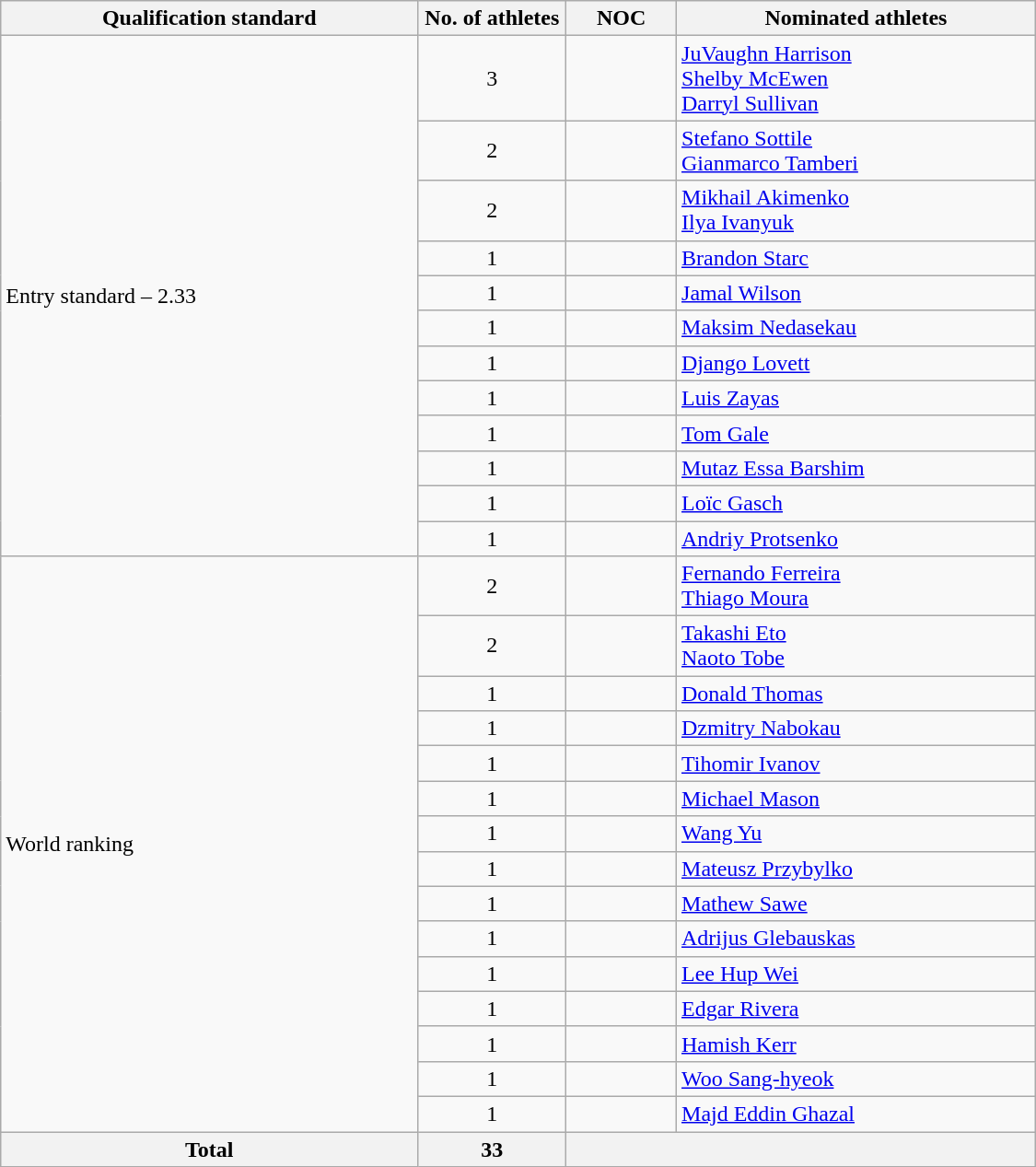<table class="wikitable" style="text-align:left; width:750px;">
<tr>
<th>Qualification standard</th>
<th width=100>No. of athletes</th>
<th>NOC</th>
<th>Nominated athletes</th>
</tr>
<tr>
<td rowspan=12>Entry standard – 2.33</td>
<td align=center>3</td>
<td></td>
<td><a href='#'>JuVaughn Harrison</a><br><a href='#'>Shelby McEwen</a><br><a href='#'>Darryl Sullivan</a></td>
</tr>
<tr>
<td align=center>2</td>
<td></td>
<td><a href='#'>Stefano Sottile</a><br><a href='#'>Gianmarco Tamberi</a></td>
</tr>
<tr>
<td align=center>2</td>
<td></td>
<td><a href='#'>Mikhail Akimenko</a><br><a href='#'>Ilya Ivanyuk</a></td>
</tr>
<tr>
<td align=center>1</td>
<td></td>
<td><a href='#'>Brandon Starc</a></td>
</tr>
<tr>
<td align=center>1</td>
<td></td>
<td><a href='#'>Jamal Wilson</a></td>
</tr>
<tr>
<td align=center>1</td>
<td></td>
<td><a href='#'>Maksim Nedasekau</a></td>
</tr>
<tr>
<td align=center>1</td>
<td></td>
<td><a href='#'>Django Lovett</a></td>
</tr>
<tr>
<td align=center>1</td>
<td></td>
<td><a href='#'>Luis Zayas</a></td>
</tr>
<tr>
<td align=center>1</td>
<td></td>
<td><a href='#'>Tom Gale</a></td>
</tr>
<tr>
<td align=center>1</td>
<td></td>
<td><a href='#'>Mutaz Essa Barshim</a></td>
</tr>
<tr>
<td align=center>1</td>
<td></td>
<td><a href='#'>Loïc Gasch</a></td>
</tr>
<tr>
<td align=center>1</td>
<td></td>
<td><a href='#'>Andriy Protsenko</a></td>
</tr>
<tr>
<td rowspan=15>World ranking</td>
<td align=center>2</td>
<td></td>
<td><a href='#'>Fernando Ferreira</a><br><a href='#'>Thiago Moura</a></td>
</tr>
<tr>
<td align=center>2</td>
<td></td>
<td><a href='#'>Takashi Eto</a><br><a href='#'>Naoto Tobe</a></td>
</tr>
<tr>
<td align=center>1</td>
<td></td>
<td><a href='#'>Donald Thomas</a></td>
</tr>
<tr>
<td align=center>1</td>
<td></td>
<td><a href='#'>Dzmitry Nabokau</a></td>
</tr>
<tr>
<td align=center>1</td>
<td></td>
<td><a href='#'>Tihomir Ivanov</a></td>
</tr>
<tr>
<td align=center>1</td>
<td></td>
<td><a href='#'>Michael Mason</a></td>
</tr>
<tr>
<td align=center>1</td>
<td></td>
<td><a href='#'>Wang Yu</a></td>
</tr>
<tr>
<td align=center>1</td>
<td></td>
<td><a href='#'>Mateusz Przybylko</a></td>
</tr>
<tr>
<td align=center>1</td>
<td></td>
<td><a href='#'>Mathew Sawe</a></td>
</tr>
<tr>
<td align=center>1</td>
<td></td>
<td><a href='#'>Adrijus Glebauskas</a></td>
</tr>
<tr>
<td align=center>1</td>
<td></td>
<td><a href='#'>Lee Hup Wei</a></td>
</tr>
<tr>
<td align=center>1</td>
<td></td>
<td><a href='#'>Edgar Rivera</a></td>
</tr>
<tr>
<td align=center>1</td>
<td></td>
<td><a href='#'>Hamish Kerr</a></td>
</tr>
<tr>
<td align=center>1</td>
<td></td>
<td><a href='#'>Woo Sang-hyeok</a></td>
</tr>
<tr>
<td align=center>1</td>
<td></td>
<td><a href='#'>Majd Eddin Ghazal</a></td>
</tr>
<tr>
<th>Total</th>
<th>33</th>
<th colspan=2></th>
</tr>
</table>
